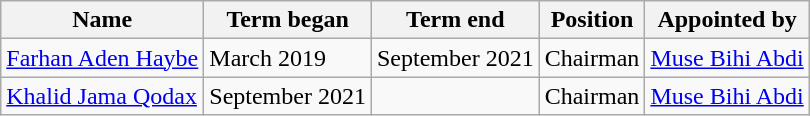<table class="wikitable">
<tr>
<th>Name</th>
<th>Term began</th>
<th>Term end</th>
<th>Position</th>
<th>Appointed by</th>
</tr>
<tr>
<td><a href='#'>Farhan Aden Haybe</a></td>
<td>March 2019</td>
<td>September 2021</td>
<td>Chairman</td>
<td><a href='#'>Muse Bihi Abdi</a></td>
</tr>
<tr>
<td><a href='#'>Khalid Jama Qodax</a></td>
<td>September 2021</td>
<td></td>
<td>Chairman</td>
<td><a href='#'>Muse Bihi Abdi</a></td>
</tr>
</table>
